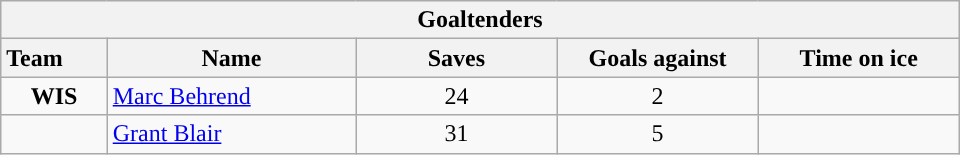<table class="wikitable" style="width:40em; text-align:right;">
<tr>
<th colspan=5>Goaltenders</th>
</tr>
<tr>
<th style="width:4em; text-align:left;">Team</th>
<th style="width:10em;">Name</th>
<th style="width:8em;">Saves</th>
<th style="width:8em;">Goals against</th>
<th style="width:8em;">Time on ice</th>
</tr>
<tr>
<td align=center><strong>WIS</strong></td>
<td style="text-align:left;"><a href='#'>Marc Behrend</a></td>
<td align=center>24</td>
<td align=center>2</td>
<td align=center></td>
</tr>
<tr>
<td style="text-align:center; "><strong></strong></td>
<td style="text-align:left;"><a href='#'>Grant Blair</a></td>
<td align=center>31</td>
<td align=center>5</td>
<td align=center></td>
</tr>
</table>
